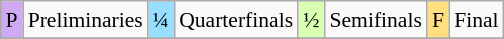<table class="wikitable" style="margin:0.5em auto; font-size:90%; line-height:1.25em;" width=20%;>
<tr>
<td style="background-color:#D0A9F5;text-align:center;">P</td>
<td>Preliminaries</td>
<td style="background-color:#97DEFF;text-align:center;">¼</td>
<td>Quarterfinals</td>
<td style="background-color:#D9FFB2;text-align:center;">½</td>
<td>Semifinals</td>
<td style="background-color:#FFDF80;text-align:center;">F</td>
<td>Final</td>
</tr>
<tr>
</tr>
</table>
